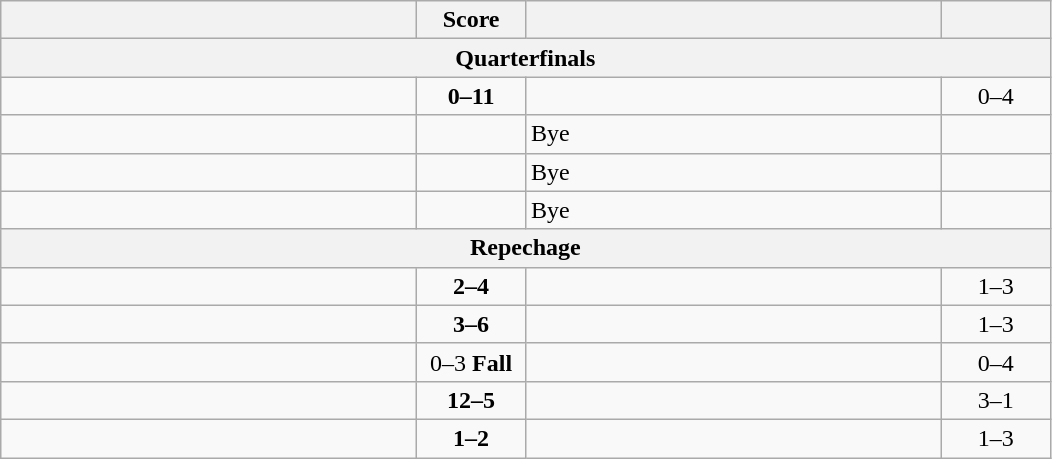<table class="wikitable" style="text-align: left; ">
<tr>
<th align="right" width="270"></th>
<th width="65">Score</th>
<th align="left" width="270"></th>
<th width="65"></th>
</tr>
<tr>
<th colspan=4>Quarterfinals</th>
</tr>
<tr>
<td></td>
<td align="center"><strong>0–11</strong></td>
<td><strong></strong></td>
<td align=center>0–4 <strong></strong></td>
</tr>
<tr>
<td><strong></strong></td>
<td></td>
<td>Bye</td>
<td></td>
</tr>
<tr>
<td><strong></strong></td>
<td></td>
<td>Bye</td>
<td></td>
</tr>
<tr>
<td><strong></strong></td>
<td></td>
<td>Bye</td>
<td></td>
</tr>
<tr>
<th colspan=4>Repechage</th>
</tr>
<tr>
<td></td>
<td align="center"><strong>2–4</strong></td>
<td><strong></strong></td>
<td align=center>1–3 <strong></strong></td>
</tr>
<tr>
<td></td>
<td align="center"><strong>3–6</strong></td>
<td><strong></strong></td>
<td align=center>1–3 <strong></strong></td>
</tr>
<tr>
<td></td>
<td align="center">0–3 <strong>Fall</strong></td>
<td><strong></strong></td>
<td align=center>0–4 <strong></strong></td>
</tr>
<tr>
<td><strong></strong></td>
<td align="center"><strong>12–5</strong></td>
<td></td>
<td align=center>3–1 <strong></strong></td>
</tr>
<tr>
<td></td>
<td align="center"><strong>1–2</strong></td>
<td><strong></strong></td>
<td align=center>1–3 <strong></strong></td>
</tr>
</table>
